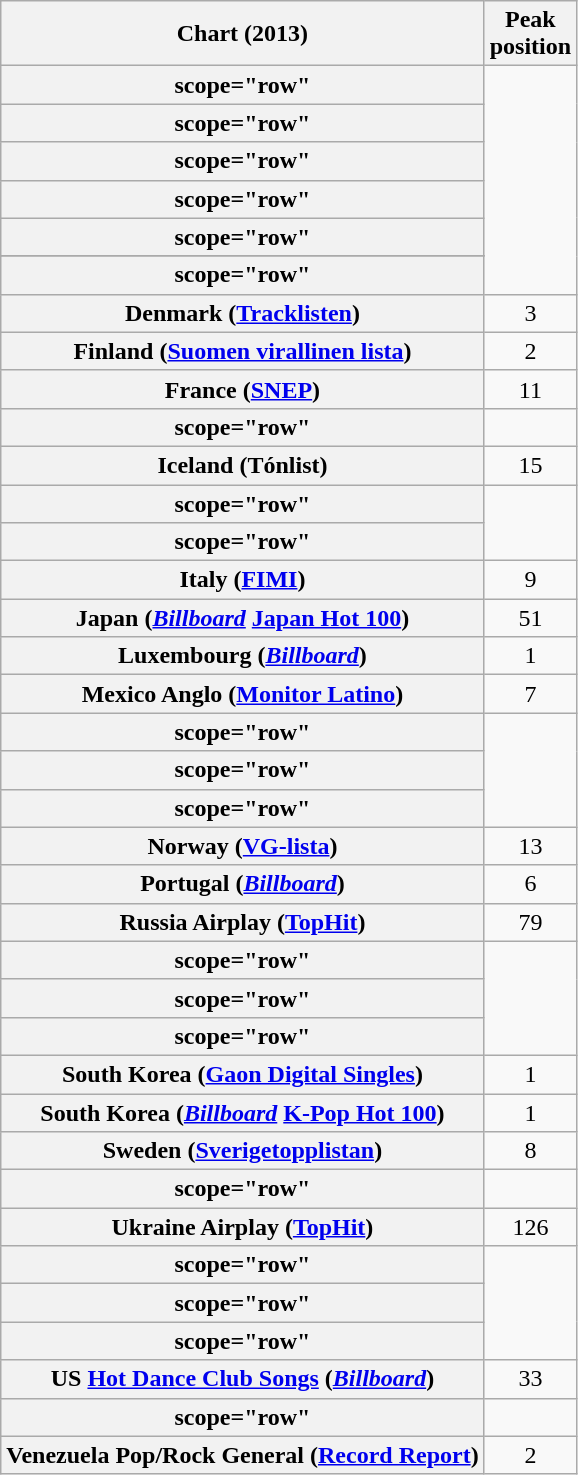<table class="wikitable sortable plainrowheaders">
<tr>
<th>Chart (2013)</th>
<th>Peak<br>position</th>
</tr>
<tr>
<th>scope="row" </th>
</tr>
<tr>
<th>scope="row" </th>
</tr>
<tr>
<th>scope="row" </th>
</tr>
<tr>
<th>scope="row" </th>
</tr>
<tr>
<th>scope="row" </th>
</tr>
<tr>
</tr>
<tr>
<th>scope="row" </th>
</tr>
<tr>
<th scope="row">Denmark (<a href='#'>Tracklisten</a>)</th>
<td style="text-align:center">3</td>
</tr>
<tr>
<th scope="row">Finland (<a href='#'>Suomen virallinen lista</a>)</th>
<td style="text-align:center">2</td>
</tr>
<tr>
<th scope="row">France (<a href='#'>SNEP</a>)</th>
<td style="text-align:center">11</td>
</tr>
<tr>
<th>scope="row" </th>
</tr>
<tr>
<th scope="row">Iceland (Tónlist)</th>
<td style="text-align:center">15</td>
</tr>
<tr>
<th>scope="row" </th>
</tr>
<tr>
<th>scope="row" </th>
</tr>
<tr>
<th scope="row">Italy (<a href='#'>FIMI</a>)</th>
<td style="text-align:center">9</td>
</tr>
<tr>
<th scope="row">Japan (<em><a href='#'>Billboard</a></em> <a href='#'>Japan Hot 100</a>)</th>
<td style="text-align:center">51</td>
</tr>
<tr>
<th scope="row">Luxembourg (<em><a href='#'>Billboard</a></em>)</th>
<td style="text-align:center;">1</td>
</tr>
<tr>
<th scope="row">Mexico Anglo (<a href='#'>Monitor Latino</a>)</th>
<td style="text-align:center">7</td>
</tr>
<tr>
<th>scope="row" </th>
</tr>
<tr>
<th>scope="row" </th>
</tr>
<tr>
<th>scope="row" </th>
</tr>
<tr>
<th scope="row">Norway (<a href='#'>VG-lista</a>)</th>
<td style="text-align:center">13</td>
</tr>
<tr>
<th scope="row">Portugal (<em><a href='#'>Billboard</a></em>)</th>
<td style="text-align:center;">6</td>
</tr>
<tr>
<th scope="row">Russia Airplay (<a href='#'>TopHit</a>)</th>
<td style="text-align:center">79</td>
</tr>
<tr>
<th>scope="row" </th>
</tr>
<tr>
<th>scope="row" </th>
</tr>
<tr>
<th>scope="row" </th>
</tr>
<tr>
<th scope="row">South Korea (<a href='#'>Gaon Digital Singles</a>)</th>
<td style="text-align:center">1</td>
</tr>
<tr>
<th scope="row">South Korea (<em><a href='#'>Billboard</a></em> <a href='#'>K-Pop Hot 100</a>)</th>
<td style="text-align:center">1</td>
</tr>
<tr>
<th scope="row">Sweden (<a href='#'>Sverigetopplistan</a>)</th>
<td style="text-align:center">8</td>
</tr>
<tr>
<th>scope="row" </th>
</tr>
<tr>
<th scope="row">Ukraine Airplay (<a href='#'>TopHit</a>)</th>
<td style="text-align:center">126</td>
</tr>
<tr>
<th>scope="row" </th>
</tr>
<tr>
<th>scope="row"  </th>
</tr>
<tr>
<th>scope="row" </th>
</tr>
<tr>
<th scope="row">US <a href='#'>Hot Dance Club Songs</a> (<em><a href='#'>Billboard</a></em>)</th>
<td style="text-align:center;">33</td>
</tr>
<tr>
<th>scope="row" </th>
</tr>
<tr>
<th scope="row">Venezuela Pop/Rock General (<a href='#'>Record Report</a>)</th>
<td style="text-align:center">2</td>
</tr>
</table>
